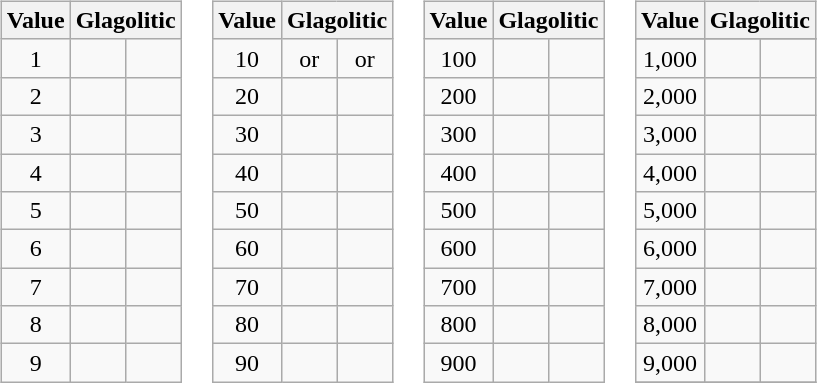<table border=0 style="text-align:center">
<tr>
<td valign="top"><br><table class="wikitable">
<tr>
<th>Value</th>
<th colspan=2>Glagolitic</th>
</tr>
<tr>
<td>1</td>
<td></td>
<td></td>
</tr>
<tr>
<td>2</td>
<td></td>
<td></td>
</tr>
<tr>
<td>3</td>
<td></td>
<td></td>
</tr>
<tr>
<td>4</td>
<td></td>
<td></td>
</tr>
<tr>
<td>5</td>
<td></td>
<td></td>
</tr>
<tr>
<td>6</td>
<td></td>
<td></td>
</tr>
<tr>
<td>7</td>
<td></td>
<td></td>
</tr>
<tr>
<td>8</td>
<td></td>
<td></td>
</tr>
<tr>
<td>9</td>
<td></td>
<td></td>
</tr>
</table>
</td>
<td valign="top"><br><table class="wikitable">
<tr>
<th>Value</th>
<th colspan=2>Glagolitic</th>
</tr>
<tr>
<td>10</td>
<td> or </td>
<td> or </td>
</tr>
<tr>
<td>20</td>
<td></td>
<td></td>
</tr>
<tr>
<td>30</td>
<td></td>
<td></td>
</tr>
<tr>
<td>40</td>
<td></td>
<td></td>
</tr>
<tr>
<td>50</td>
<td></td>
<td></td>
</tr>
<tr>
<td>60</td>
<td></td>
<td></td>
</tr>
<tr>
<td>70</td>
<td></td>
<td></td>
</tr>
<tr>
<td>80</td>
<td></td>
<td></td>
</tr>
<tr>
<td>90</td>
<td></td>
<td></td>
</tr>
</table>
</td>
<td valign="top"><br><table class="wikitable">
<tr>
<th>Value</th>
<th colspan=2>Glagolitic</th>
</tr>
<tr>
<td>100</td>
<td></td>
<td></td>
</tr>
<tr>
<td>200</td>
<td></td>
<td></td>
</tr>
<tr>
<td>300</td>
<td></td>
<td></td>
</tr>
<tr>
<td>400</td>
<td></td>
<td></td>
</tr>
<tr>
<td>500</td>
<td></td>
<td></td>
</tr>
<tr>
<td>600</td>
<td></td>
<td></td>
</tr>
<tr>
<td>700</td>
<td></td>
<td></td>
</tr>
<tr>
<td>800</td>
<td></td>
<td></td>
</tr>
<tr>
<td>900</td>
<td></td>
<td></td>
</tr>
</table>
</td>
<td valign="top"><br><table class="wikitable">
<tr>
<th>Value</th>
<th colspan=2>Glagolitic</th>
</tr>
<tr>
</tr>
<tr>
<td>1,000</td>
<td></td>
<td></td>
</tr>
<tr>
<td>2,000</td>
<td></td>
<td></td>
</tr>
<tr>
<td>3,000</td>
<td></td>
<td></td>
</tr>
<tr>
<td>4,000</td>
<td></td>
<td></td>
</tr>
<tr>
<td>5,000</td>
<td></td>
<td></td>
</tr>
<tr>
<td>6,000</td>
<td></td>
<td></td>
</tr>
<tr>
<td>7,000</td>
<td></td>
<td></td>
</tr>
<tr>
<td>8,000</td>
<td></td>
<td></td>
</tr>
<tr>
<td>9,000</td>
<td></td>
<td></td>
</tr>
<tr>
</tr>
</table>
</td>
</tr>
</table>
